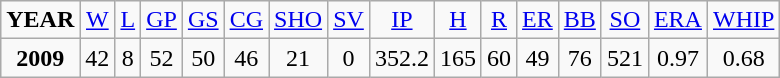<table class="wikitable">
<tr align=center>
<td><strong>YEAR</strong></td>
<td><a href='#'>W</a></td>
<td><a href='#'>L</a></td>
<td><a href='#'>GP</a></td>
<td><a href='#'>GS</a></td>
<td><a href='#'>CG</a></td>
<td><a href='#'>SHO</a></td>
<td><a href='#'>SV</a></td>
<td><a href='#'>IP</a></td>
<td><a href='#'>H</a></td>
<td><a href='#'>R</a></td>
<td><a href='#'>ER</a></td>
<td><a href='#'>BB</a></td>
<td><a href='#'>SO</a></td>
<td><a href='#'>ERA</a></td>
<td><a href='#'>WHIP</a></td>
</tr>
<tr align=center>
<td><strong>2009</strong></td>
<td>42</td>
<td>8</td>
<td>52</td>
<td>50</td>
<td>46</td>
<td>21</td>
<td>0</td>
<td>352.2</td>
<td>165</td>
<td>60</td>
<td>49</td>
<td>76</td>
<td>521</td>
<td>0.97</td>
<td>0.68</td>
</tr>
</table>
